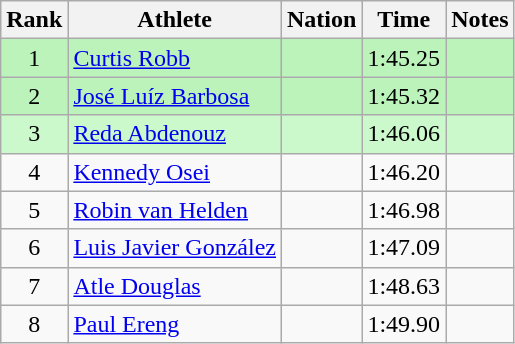<table class="wikitable sortable" style="text-align:center">
<tr>
<th>Rank</th>
<th>Athlete</th>
<th>Nation</th>
<th>Time</th>
<th>Notes</th>
</tr>
<tr style="background:#bbf3bb;">
<td>1</td>
<td align=left><a href='#'>Curtis Robb</a></td>
<td align=left></td>
<td>1:45.25</td>
<td></td>
</tr>
<tr style="background:#bbf3bb;">
<td>2</td>
<td align=left><a href='#'>José Luíz Barbosa</a></td>
<td align=left></td>
<td>1:45.32</td>
<td></td>
</tr>
<tr style="background:#ccf9cc;">
<td>3</td>
<td align=left><a href='#'>Reda Abdenouz</a></td>
<td align=left></td>
<td>1:46.06</td>
<td></td>
</tr>
<tr>
<td>4</td>
<td align=left><a href='#'>Kennedy Osei</a></td>
<td align=left></td>
<td>1:46.20</td>
<td></td>
</tr>
<tr>
<td>5</td>
<td align=left><a href='#'>Robin van Helden</a></td>
<td align=left></td>
<td>1:46.98</td>
<td></td>
</tr>
<tr>
<td>6</td>
<td align=left><a href='#'>Luis Javier González</a></td>
<td align=left></td>
<td>1:47.09</td>
<td></td>
</tr>
<tr>
<td>7</td>
<td align=left><a href='#'>Atle Douglas</a></td>
<td align=left></td>
<td>1:48.63</td>
<td></td>
</tr>
<tr>
<td>8</td>
<td align=left><a href='#'>Paul Ereng</a></td>
<td align=left></td>
<td>1:49.90</td>
<td></td>
</tr>
</table>
